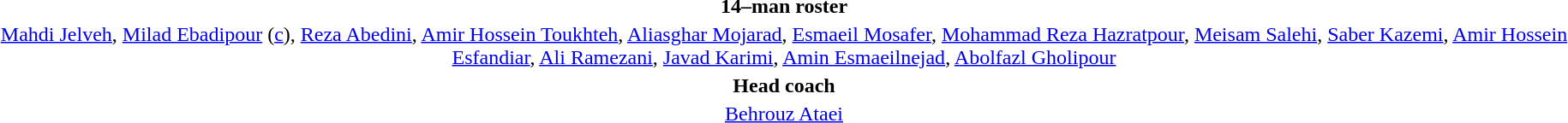<table style="text-align:center; margin-top:2em; margin-left:auto; margin-right:auto">
<tr>
<td><strong>14–man roster</strong></td>
</tr>
<tr>
<td><a href='#'>Mahdi Jelveh</a>, <a href='#'>Milad Ebadipour</a> (<a href='#'>c</a>), <a href='#'>Reza Abedini</a>, <a href='#'>Amir Hossein Toukhteh</a>, <a href='#'>Aliasghar Mojarad</a>, <a href='#'>Esmaeil Mosafer</a>, <a href='#'>Mohammad Reza Hazratpour</a>, <a href='#'>Meisam Salehi</a>, <a href='#'>Saber Kazemi</a>, <a href='#'>Amir Hossein Esfandiar</a>, <a href='#'>Ali Ramezani</a>, <a href='#'>Javad Karimi</a>, <a href='#'>Amin Esmaeilnejad</a>, <a href='#'>Abolfazl Gholipour</a></td>
</tr>
<tr>
<td><strong>Head coach</strong></td>
</tr>
<tr>
<td><a href='#'>Behrouz Ataei</a></td>
</tr>
</table>
